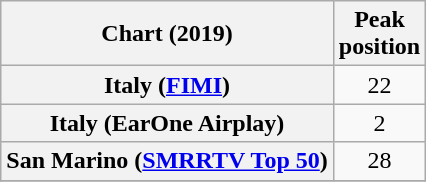<table class="wikitable plainrowheaders sortable" style="text-align:center;">
<tr>
<th>Chart (2019)</th>
<th>Peak<br>position</th>
</tr>
<tr>
<th scope="row">Italy (<a href='#'>FIMI</a>)</th>
<td>22</td>
</tr>
<tr>
<th scope="row">Italy (EarOne Airplay)</th>
<td align="center">2</td>
</tr>
<tr>
<th scope="row">San Marino (<a href='#'>SMRRTV Top 50</a>)</th>
<td>28</td>
</tr>
<tr>
</tr>
</table>
